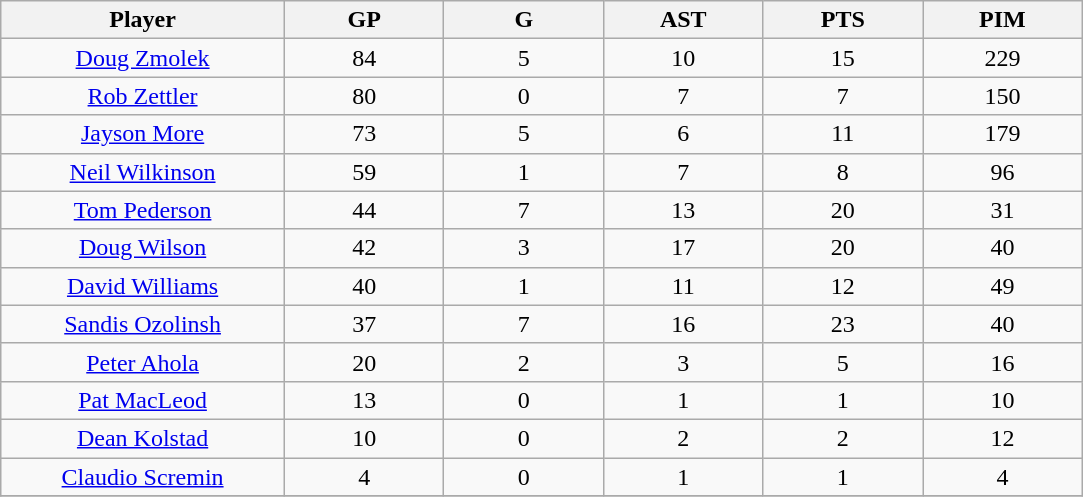<table class="wikitable sortable">
<tr>
<th bgcolor="#DDDDFF" width="16%">Player</th>
<th bgcolor="#DDDDFF" width="9%">GP</th>
<th bgcolor="#DDDDFF" width="9%">G</th>
<th bgcolor="#DDDDFF" width="9%">AST</th>
<th bgcolor="#DDDDFF" width="9%">PTS</th>
<th bgcolor="#DDDDFF" width="9%">PIM</th>
</tr>
<tr align="center">
<td><a href='#'>Doug Zmolek</a></td>
<td>84</td>
<td>5</td>
<td>10</td>
<td>15</td>
<td>229</td>
</tr>
<tr align="center">
<td><a href='#'>Rob Zettler</a></td>
<td>80</td>
<td>0</td>
<td>7</td>
<td>7</td>
<td>150</td>
</tr>
<tr align="center">
<td><a href='#'>Jayson More</a></td>
<td>73</td>
<td>5</td>
<td>6</td>
<td>11</td>
<td>179</td>
</tr>
<tr align="center">
<td><a href='#'>Neil Wilkinson</a></td>
<td>59</td>
<td>1</td>
<td>7</td>
<td>8</td>
<td>96</td>
</tr>
<tr align="center">
<td><a href='#'>Tom Pederson</a></td>
<td>44</td>
<td>7</td>
<td>13</td>
<td>20</td>
<td>31</td>
</tr>
<tr align="center">
<td><a href='#'>Doug Wilson</a></td>
<td>42</td>
<td>3</td>
<td>17</td>
<td>20</td>
<td>40</td>
</tr>
<tr align="center">
<td><a href='#'>David Williams</a></td>
<td>40</td>
<td>1</td>
<td>11</td>
<td>12</td>
<td>49</td>
</tr>
<tr align="center">
<td><a href='#'>Sandis Ozolinsh</a></td>
<td>37</td>
<td>7</td>
<td>16</td>
<td>23</td>
<td>40</td>
</tr>
<tr align="center">
<td><a href='#'>Peter Ahola</a></td>
<td>20</td>
<td>2</td>
<td>3</td>
<td>5</td>
<td>16</td>
</tr>
<tr align="center">
<td><a href='#'>Pat MacLeod</a></td>
<td>13</td>
<td>0</td>
<td>1</td>
<td>1</td>
<td>10</td>
</tr>
<tr align="center">
<td><a href='#'>Dean Kolstad</a></td>
<td>10</td>
<td>0</td>
<td>2</td>
<td>2</td>
<td>12</td>
</tr>
<tr align="center">
<td><a href='#'>Claudio Scremin</a></td>
<td>4</td>
<td>0</td>
<td>1</td>
<td>1</td>
<td>4</td>
</tr>
<tr align="center">
</tr>
</table>
